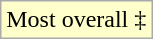<table class="wikitable">
<tr>
<td style="background:#FFFFCC;">Most overall ‡</td>
</tr>
</table>
